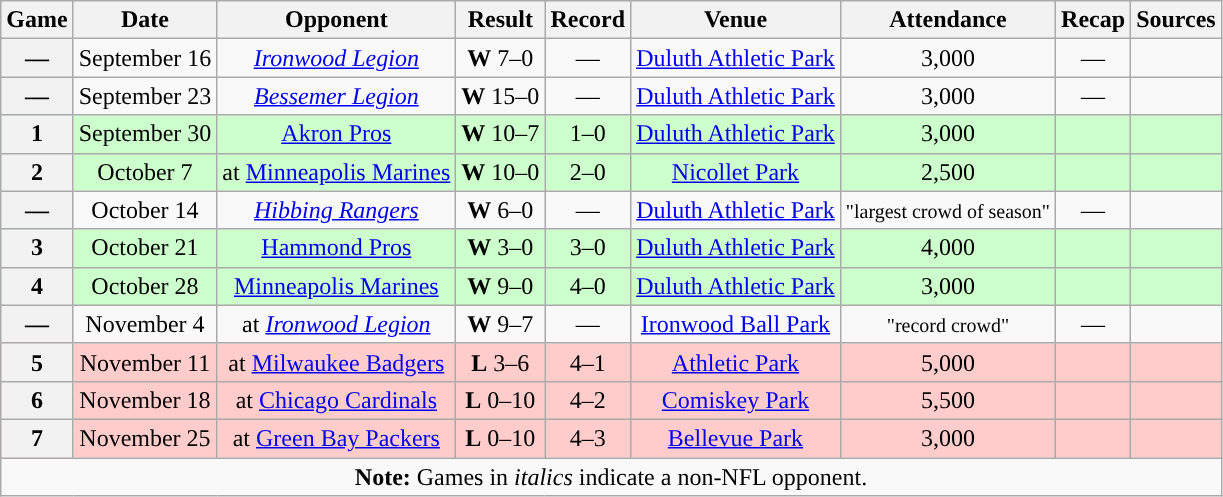<table class="wikitable" style="text-align:center">
<tr>
<th>Game</th>
<th>Date</th>
<th>Opponent</th>
<th>Result</th>
<th>Record</th>
<th>Venue</th>
<th>Attendance</th>
<th>Recap</th>
<th>Sources</th>
</tr>
<tr>
<th>—</th>
<td>September 16</td>
<td><em><a href='#'>Ironwood Legion</a></em></td>
<td><strong>W</strong> 7–0</td>
<td>—</td>
<td><a href='#'>Duluth Athletic Park</a></td>
<td>3,000</td>
<td>—</td>
<td></td>
</tr>
<tr>
<th>—</th>
<td>September 23</td>
<td><em><a href='#'>Bessemer Legion</a></em></td>
<td><strong>W</strong> 15–0</td>
<td>—</td>
<td><a href='#'>Duluth Athletic Park</a></td>
<td>3,000</td>
<td>—</td>
<td></td>
</tr>
<tr style="background:#cfc">
<th>1</th>
<td>September 30</td>
<td><a href='#'>Akron Pros</a></td>
<td><strong>W</strong> 10–7</td>
<td>1–0</td>
<td><a href='#'>Duluth Athletic Park</a></td>
<td>3,000</td>
<td></td>
<td></td>
</tr>
<tr style="background:#cfc">
<th>2</th>
<td>October 7</td>
<td>at <a href='#'>Minneapolis Marines</a></td>
<td><strong>W</strong> 10–0</td>
<td>2–0</td>
<td><a href='#'>Nicollet Park</a></td>
<td>2,500</td>
<td></td>
<td></td>
</tr>
<tr>
<th>—</th>
<td>October 14</td>
<td><em><a href='#'>Hibbing Rangers</a></em></td>
<td><strong>W</strong> 6–0</td>
<td>—</td>
<td><a href='#'>Duluth Athletic Park</a></td>
<td><small>"largest crowd of season"</small></td>
<td>—</td>
<td></td>
</tr>
<tr style="background:#cfc">
<th>3</th>
<td>October 21</td>
<td><a href='#'>Hammond Pros</a></td>
<td><strong>W</strong> 3–0</td>
<td>3–0</td>
<td><a href='#'>Duluth Athletic Park</a></td>
<td>4,000</td>
<td></td>
<td></td>
</tr>
<tr style="background:#cfc">
<th>4</th>
<td>October 28</td>
<td><a href='#'>Minneapolis Marines</a></td>
<td><strong>W</strong> 9–0</td>
<td>4–0</td>
<td><a href='#'>Duluth Athletic Park</a></td>
<td>3,000</td>
<td></td>
<td></td>
</tr>
<tr>
<th>—</th>
<td>November 4</td>
<td>at <em><a href='#'>Ironwood Legion</a></em></td>
<td><strong>W</strong> 9–7</td>
<td>—</td>
<td><a href='#'>Ironwood Ball Park</a></td>
<td><small>"record crowd"</small></td>
<td>—</td>
<td></td>
</tr>
<tr style="background:#fcc">
<th>5</th>
<td>November 11</td>
<td>at <a href='#'>Milwaukee Badgers</a></td>
<td><strong>L</strong> 3–6</td>
<td>4–1</td>
<td><a href='#'>Athletic Park</a></td>
<td>5,000</td>
<td></td>
<td></td>
</tr>
<tr style="background:#fcc">
<th>6</th>
<td>November 18</td>
<td>at <a href='#'>Chicago Cardinals</a></td>
<td><strong>L</strong> 0–10</td>
<td>4–2</td>
<td><a href='#'>Comiskey Park</a></td>
<td>5,500</td>
<td></td>
<td></td>
</tr>
<tr style="background:#fcc">
<th>7</th>
<td>November 25</td>
<td>at <a href='#'>Green Bay Packers</a></td>
<td><strong>L</strong> 0–10</td>
<td>4–3</td>
<td><a href='#'>Bellevue Park</a></td>
<td>3,000</td>
<td></td>
<td></td>
</tr>
<tr>
<td colspan="10"><strong>Note:</strong> Games in <em>italics</em> indicate a non-NFL opponent.</td>
</tr>
</table>
